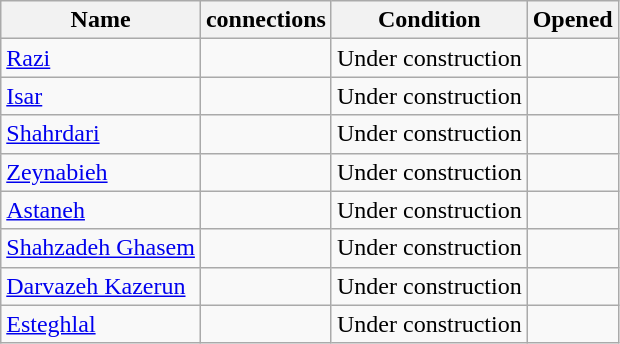<table class="wikitable">
<tr>
<th>Name</th>
<th>connections</th>
<th>Condition</th>
<th>Opened</th>
</tr>
<tr>
<td><a href='#'>Razi</a></td>
<td></td>
<td>Under construction</td>
<td></td>
</tr>
<tr>
<td><a href='#'>Isar</a></td>
<td></td>
<td>Under construction</td>
<td></td>
</tr>
<tr>
<td><a href='#'>Shahrdari</a></td>
<td></td>
<td>Under construction</td>
<td></td>
</tr>
<tr>
<td><a href='#'>Zeynabieh</a></td>
<td></td>
<td>Under construction</td>
<td></td>
</tr>
<tr>
<td><a href='#'>Astaneh</a></td>
<td></td>
<td>Under construction</td>
<td></td>
</tr>
<tr>
<td><a href='#'>Shahzadeh Ghasem</a></td>
<td></td>
<td>Under construction</td>
<td></td>
</tr>
<tr>
<td><a href='#'>Darvazeh Kazerun</a></td>
<td></td>
<td>Under construction</td>
<td></td>
</tr>
<tr>
<td><a href='#'>Esteghlal</a></td>
<td></td>
<td>Under construction</td>
<td></td>
</tr>
</table>
